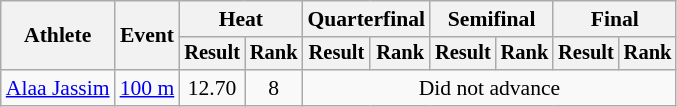<table class=wikitable style="font-size:90%">
<tr>
<th rowspan="2">Athlete</th>
<th rowspan="2">Event</th>
<th colspan="2">Heat</th>
<th colspan="2">Quarterfinal</th>
<th colspan="2">Semifinal</th>
<th colspan="2">Final</th>
</tr>
<tr style="font-size:95%">
<th>Result</th>
<th>Rank</th>
<th>Result</th>
<th>Rank</th>
<th>Result</th>
<th>Rank</th>
<th>Result</th>
<th>Rank</th>
</tr>
<tr align=center>
<td align=left><a href='#'>Alaa Jassim</a></td>
<td align=left><a href='#'>100 m</a></td>
<td>12.70</td>
<td>8</td>
<td colspan=6>Did not advance</td>
</tr>
</table>
